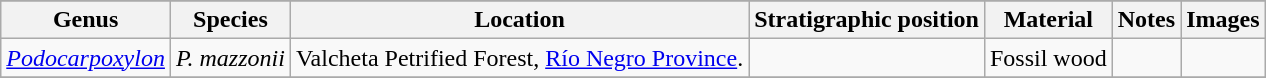<table class="wikitable" align="center">
<tr>
</tr>
<tr>
<th>Genus</th>
<th>Species</th>
<th>Location</th>
<th><strong>Stratigraphic position</strong></th>
<th><strong>Material</strong></th>
<th>Notes</th>
<th>Images</th>
</tr>
<tr>
<td><em><a href='#'>Podocarpoxylon</a></em></td>
<td><em>P. mazzonii</em></td>
<td>Valcheta Petrified Forest, <a href='#'>Río Negro Province</a>.</td>
<td></td>
<td>Fossil wood</td>
<td></td>
<td></td>
</tr>
<tr>
</tr>
</table>
